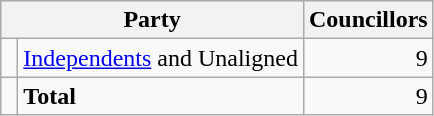<table class="wikitable">
<tr>
<th colspan="2">Party</th>
<th>Councillors</th>
</tr>
<tr>
<td> </td>
<td><a href='#'>Independents</a> and Unaligned</td>
<td align=right>9</td>
</tr>
<tr>
<td></td>
<td><strong>Total</strong></td>
<td align=right>9</td>
</tr>
</table>
